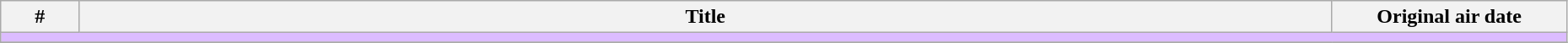<table class="wikitable" style="width: 98%;">
<tr>
<th style="width: 5%;">#</th>
<th>Title</th>
<th style="width: 15%;">Original air date</th>
</tr>
<tr>
<td colspan="5" style="background: #DCBCFF;"></td>
</tr>
<tr>
</tr>
</table>
